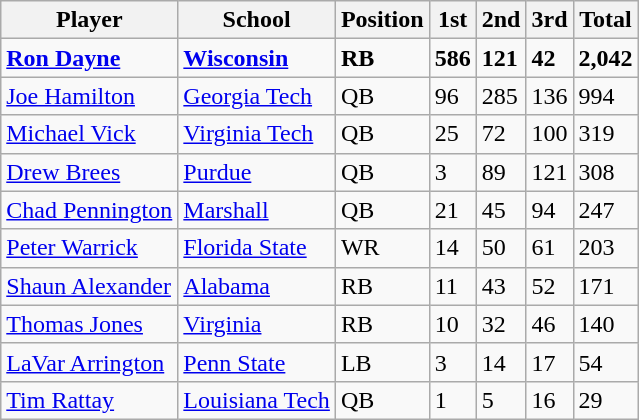<table class="wikitable">
<tr>
<th>Player</th>
<th>School</th>
<th>Position</th>
<th>1st</th>
<th>2nd</th>
<th>3rd</th>
<th>Total</th>
</tr>
<tr>
<td><strong><a href='#'>Ron Dayne</a></strong></td>
<td><strong><a href='#'>Wisconsin</a></strong></td>
<td><strong>RB</strong></td>
<td><strong>586</strong></td>
<td><strong>121</strong></td>
<td><strong>42</strong></td>
<td><strong>2,042</strong></td>
</tr>
<tr>
<td><a href='#'>Joe Hamilton</a></td>
<td><a href='#'>Georgia Tech</a></td>
<td>QB</td>
<td>96</td>
<td>285</td>
<td>136</td>
<td>994</td>
</tr>
<tr>
<td><a href='#'>Michael Vick</a></td>
<td><a href='#'>Virginia Tech</a></td>
<td>QB</td>
<td>25</td>
<td>72</td>
<td>100</td>
<td>319</td>
</tr>
<tr>
<td><a href='#'>Drew Brees</a></td>
<td><a href='#'>Purdue</a></td>
<td>QB</td>
<td>3</td>
<td>89</td>
<td>121</td>
<td>308</td>
</tr>
<tr>
<td><a href='#'>Chad Pennington</a></td>
<td><a href='#'>Marshall</a></td>
<td>QB</td>
<td>21</td>
<td>45</td>
<td>94</td>
<td>247</td>
</tr>
<tr>
<td><a href='#'>Peter Warrick</a></td>
<td><a href='#'>Florida State</a></td>
<td>WR</td>
<td>14</td>
<td>50</td>
<td>61</td>
<td>203</td>
</tr>
<tr>
<td><a href='#'>Shaun Alexander</a></td>
<td><a href='#'>Alabama</a></td>
<td>RB</td>
<td>11</td>
<td>43</td>
<td>52</td>
<td>171</td>
</tr>
<tr>
<td><a href='#'>Thomas Jones</a></td>
<td><a href='#'>Virginia</a></td>
<td>RB</td>
<td>10</td>
<td>32</td>
<td>46</td>
<td>140</td>
</tr>
<tr>
<td><a href='#'>LaVar Arrington</a></td>
<td><a href='#'>Penn State</a></td>
<td>LB</td>
<td>3</td>
<td>14</td>
<td>17</td>
<td>54</td>
</tr>
<tr>
<td><a href='#'>Tim Rattay</a></td>
<td><a href='#'>Louisiana Tech</a></td>
<td>QB</td>
<td>1</td>
<td>5</td>
<td>16</td>
<td>29</td>
</tr>
</table>
